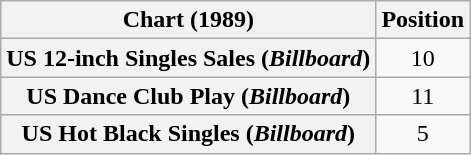<table class="wikitable sortable plainrowheaders" style="text-align:center">
<tr>
<th>Chart (1989)</th>
<th>Position</th>
</tr>
<tr>
<th scope="row">US 12-inch Singles Sales (<em>Billboard</em>)</th>
<td>10</td>
</tr>
<tr>
<th scope="row">US Dance Club Play (<em>Billboard</em>)</th>
<td>11</td>
</tr>
<tr>
<th scope="row">US Hot Black Singles (<em>Billboard</em>)</th>
<td>5</td>
</tr>
</table>
